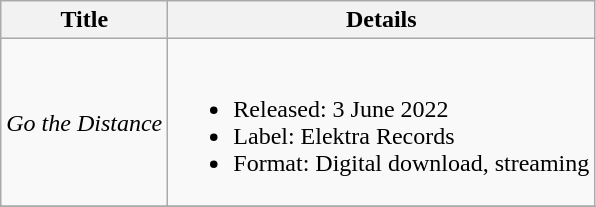<table class="wikitable">
<tr>
<th>Title</th>
<th>Details</th>
</tr>
<tr>
<td><em>Go the Distance</em></td>
<td><br><ul><li>Released: 3 June 2022</li><li>Label: Elektra Records</li><li>Format: Digital download, streaming</li></ul></td>
</tr>
<tr>
</tr>
</table>
